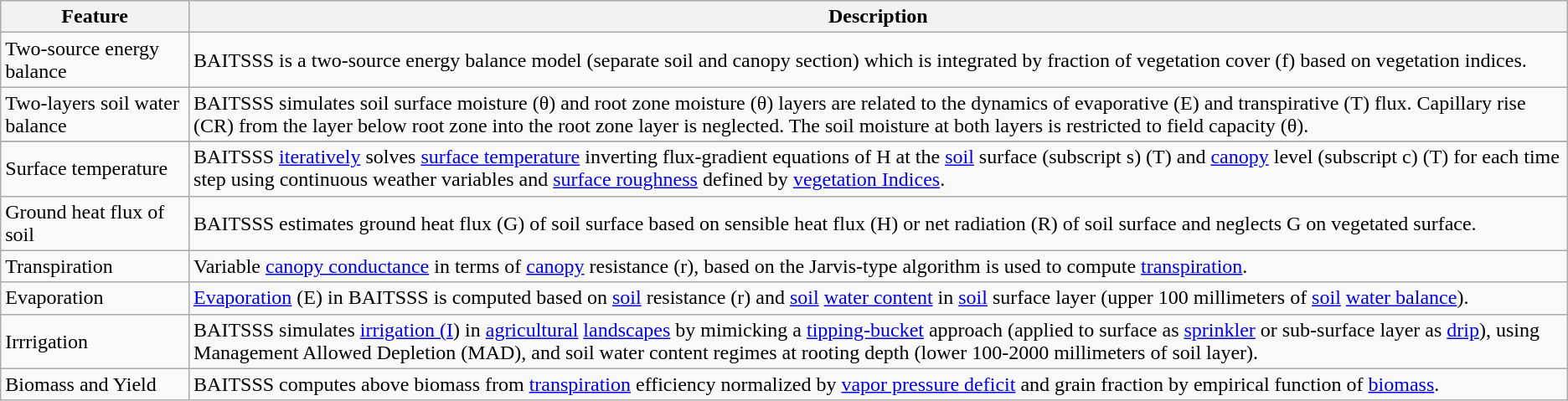<table class="wikitable">
<tr>
<th>Feature</th>
<th>Description</th>
</tr>
<tr>
<td>Two-source energy balance</td>
<td>BAITSSS is a two-source energy balance model (separate soil and canopy section) which is integrated by fraction of vegetation cover (f) based on vegetation indices.</td>
</tr>
<tr>
<td>Two-layers soil water balance</td>
<td>BAITSSS simulates soil surface moisture (θ) and root zone moisture (θ) layers are related to the dynamics of evaporative (E) and transpirative (T) flux. Capillary rise (CR) from the layer below root zone into the root zone layer is neglected. The soil moisture at both layers is restricted to field capacity (θ).</td>
</tr>
<tr>
</tr>
<tr>
<td>Surface temperature</td>
<td>BAITSSS <a href='#'>iteratively</a> solves <a href='#'>surface temperature</a> inverting flux-gradient equations of H at the <a href='#'>soil</a> surface (subscript s) (T) and <a href='#'>canopy</a> level (subscript c) (T) for each time step using continuous weather variables and <a href='#'>surface roughness</a> defined by <a href='#'>vegetation Indices</a>.</td>
</tr>
<tr>
<td>Ground heat flux of soil</td>
<td>BAITSSS estimates ground heat flux (G) of soil surface based on sensible heat flux (H) or net radiation (R) of soil surface and neglects G on vegetated surface.</td>
</tr>
<tr>
<td>Transpiration</td>
<td>Variable <a href='#'>canopy conductance</a> in terms of <a href='#'>canopy</a> resistance (r), based on the Jarvis-type algorithm is used to compute <a href='#'>transpiration</a>.</td>
</tr>
<tr>
<td>Evaporation</td>
<td><a href='#'>Evaporation</a> (E) in BAITSSS is computed based on <a href='#'>soil</a> resistance (r) and <a href='#'>soil</a> <a href='#'>water content</a> in <a href='#'>soil</a> surface layer (upper 100 millimeters of <a href='#'>soil</a> <a href='#'>water balance</a>).</td>
</tr>
<tr>
<td>Irrrigation</td>
<td>BAITSSS simulates <a href='#'>irrigation (I</a>) in <a href='#'>agricultural</a> <a href='#'>landscapes</a> by mimicking a <a href='#'>tipping-bucket</a> approach (applied to surface as <a href='#'>sprinkler</a> or sub-surface layer as <a href='#'>drip</a>), using Management Allowed Depletion (MAD), and soil water content regimes at rooting depth (lower 100-2000 millimeters of soil layer).</td>
</tr>
<tr>
<td>Biomass and Yield</td>
<td>BAITSSS computes above biomass from <a href='#'>transpiration</a> efficiency normalized by <a href='#'>vapor pressure deficit</a> and grain fraction by empirical function of <a href='#'>biomass</a>.</td>
</tr>
</table>
